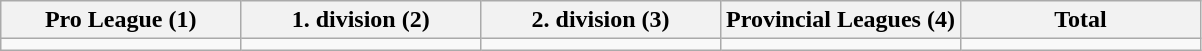<table class="wikitable">
<tr>
<th style="width:20%;">Pro League (1)</th>
<th style="width:20%;">1. division (2)</th>
<th style="width:20%;">2. division (3)</th>
<th style="width:20%;">Provincial Leagues (4)</th>
<th style="width:20%;">Total</th>
</tr>
<tr>
<td></td>
<td></td>
<td></td>
<td></td>
<td></td>
</tr>
</table>
